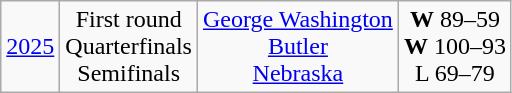<table class="wikitable">
<tr align="center">
<td><a href='#'>2025</a></td>
<td>First round<br>Quarterfinals<br>Semifinals</td>
<td><a href='#'>George Washington</a><br><a href='#'>Butler</a><br><a href='#'>Nebraska</a></td>
<td><strong>W</strong> 89–59<br><strong>W</strong> 100–93<br>L 69–79</td>
</tr>
</table>
